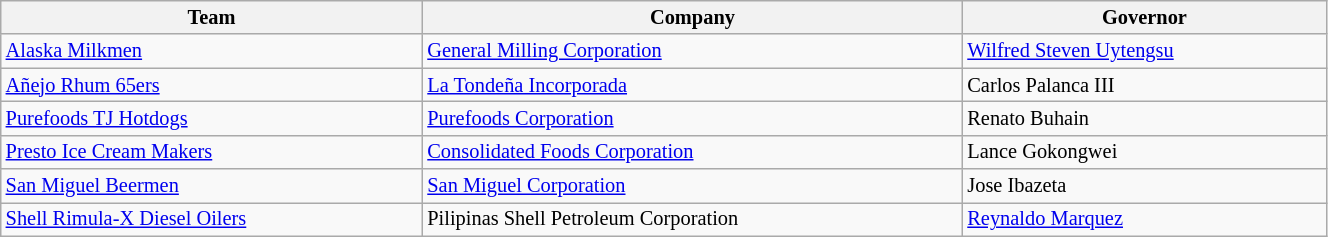<table class="wikitable sortable" style="font-size:85%; width:70%">
<tr>
<th>Team</th>
<th>Company</th>
<th>Governor</th>
</tr>
<tr>
<td><a href='#'>Alaska Milkmen</a></td>
<td><a href='#'>General Milling Corporation</a></td>
<td><a href='#'>Wilfred Steven Uytengsu</a></td>
</tr>
<tr>
<td><a href='#'>Añejo Rhum 65ers</a></td>
<td><a href='#'>La Tondeña Incorporada</a></td>
<td>Carlos Palanca III</td>
</tr>
<tr>
<td><a href='#'>Purefoods TJ Hotdogs</a></td>
<td><a href='#'>Purefoods Corporation</a></td>
<td>Renato Buhain</td>
</tr>
<tr>
<td><a href='#'>Presto Ice Cream Makers</a></td>
<td><a href='#'>Consolidated Foods Corporation</a></td>
<td>Lance Gokongwei</td>
</tr>
<tr>
<td><a href='#'>San Miguel Beermen</a></td>
<td><a href='#'>San Miguel Corporation</a></td>
<td>Jose Ibazeta</td>
</tr>
<tr>
<td><a href='#'>Shell Rimula-X Diesel Oilers</a></td>
<td>Pilipinas Shell Petroleum Corporation</td>
<td><a href='#'>Reynaldo Marquez</a></td>
</tr>
</table>
